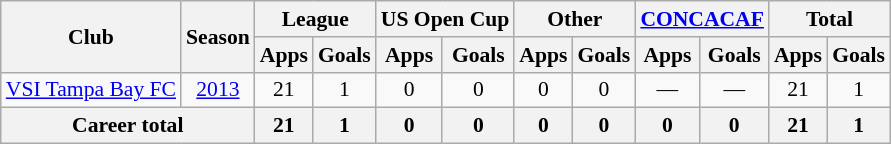<table class="wikitable" style="font-size:90%; text-align:center;">
<tr>
<th rowspan="2">Club</th>
<th rowspan="2">Season</th>
<th colspan="2">League</th>
<th colspan="2">US Open Cup</th>
<th colspan="2">Other</th>
<th colspan="2"><a href='#'>CONCACAF</a></th>
<th colspan="2">Total</th>
</tr>
<tr>
<th>Apps</th>
<th>Goals</th>
<th>Apps</th>
<th>Goals</th>
<th>Apps</th>
<th>Goals</th>
<th>Apps</th>
<th>Goals</th>
<th>Apps</th>
<th>Goals</th>
</tr>
<tr>
<td rowspan="1"><a href='#'>VSI Tampa Bay FC</a></td>
<td><a href='#'>2013</a></td>
<td>21</td>
<td>1</td>
<td>0</td>
<td>0</td>
<td>0</td>
<td>0</td>
<td>—</td>
<td>—</td>
<td>21</td>
<td>1</td>
</tr>
<tr>
<th colspan="2">Career total</th>
<th>21</th>
<th>1</th>
<th>0</th>
<th>0</th>
<th>0</th>
<th>0</th>
<th>0</th>
<th>0</th>
<th>21</th>
<th>1</th>
</tr>
</table>
